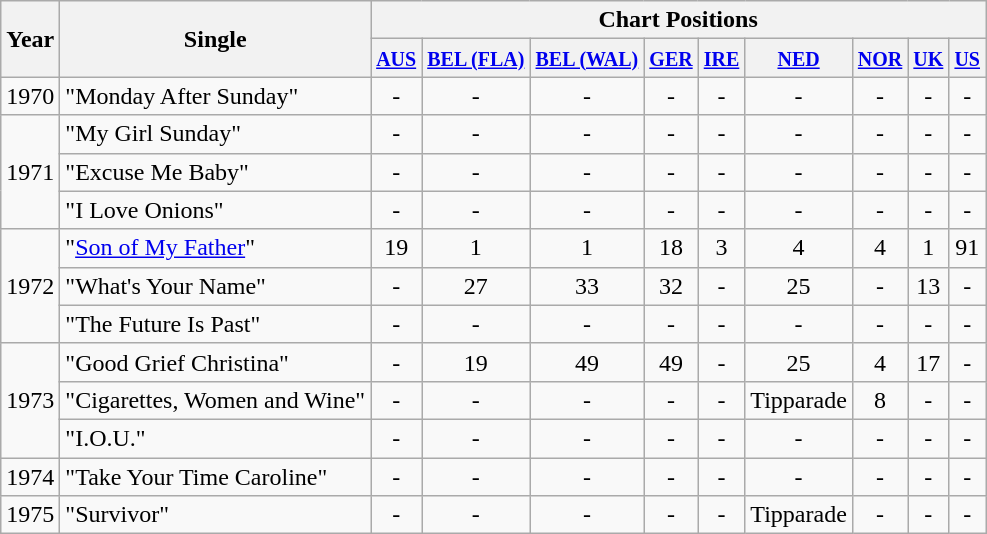<table class="wikitable">
<tr>
<th rowspan="2">Year</th>
<th rowspan="2">Single</th>
<th colspan="9">Chart Positions</th>
</tr>
<tr>
<th><small><a href='#'>AUS</a></small></th>
<th><small><a href='#'>BEL (FLA)</a></small></th>
<th><small><a href='#'>BEL (WAL)</a></small></th>
<th><small><a href='#'>GER</a></small></th>
<th><small><a href='#'>IRE</a></small></th>
<th><small><a href='#'>NED</a></small></th>
<th><small><a href='#'>NOR</a></small></th>
<th><small><a href='#'>UK</a></small></th>
<th><small><a href='#'>US</a></small></th>
</tr>
<tr>
<td>1970</td>
<td>"Monday After Sunday"</td>
<td style="text-align:center;">-</td>
<td style="text-align:center;">-</td>
<td style="text-align:center;">-</td>
<td style="text-align:center;">-</td>
<td style="text-align:center;">-</td>
<td style="text-align:center;">-</td>
<td style="text-align:center;">-</td>
<td style="text-align:center;">-</td>
<td style="text-align:center;">-</td>
</tr>
<tr>
<td rowspan="3">1971</td>
<td>"My Girl Sunday"</td>
<td style="text-align:center;">-</td>
<td style="text-align:center;">-</td>
<td style="text-align:center;">-</td>
<td style="text-align:center;">-</td>
<td style="text-align:center;">-</td>
<td style="text-align:center;">-</td>
<td style="text-align:center;">-</td>
<td style="text-align:center;">-</td>
<td style="text-align:center;">-</td>
</tr>
<tr>
<td>"Excuse Me Baby"</td>
<td style="text-align:center;">-</td>
<td style="text-align:center;">-</td>
<td style="text-align:center;">-</td>
<td style="text-align:center;">-</td>
<td style="text-align:center;">-</td>
<td style="text-align:center;">-</td>
<td style="text-align:center;">-</td>
<td style="text-align:center;">-</td>
<td style="text-align:center;">-</td>
</tr>
<tr>
<td>"I Love Onions"</td>
<td style="text-align:center;">-</td>
<td style="text-align:center;">-</td>
<td style="text-align:center;">-</td>
<td style="text-align:center;">-</td>
<td style="text-align:center;">-</td>
<td style="text-align:center;">-</td>
<td style="text-align:center;">-</td>
<td style="text-align:center;">-</td>
<td style="text-align:center;">-</td>
</tr>
<tr>
<td rowspan="3">1972</td>
<td>"<a href='#'>Son of My Father</a>"</td>
<td style="text-align:center;">19</td>
<td style="text-align:center;">1</td>
<td style="text-align:center;">1</td>
<td style="text-align:center;">18</td>
<td style="text-align:center;">3</td>
<td style="text-align:center;">4</td>
<td style="text-align:center;">4</td>
<td style="text-align:center;">1</td>
<td style="text-align:center;">91</td>
</tr>
<tr>
<td>"What's Your Name"</td>
<td style="text-align:center;">-</td>
<td style="text-align:center;">27</td>
<td style="text-align:center;">33</td>
<td style="text-align:center;">32</td>
<td style="text-align:center;">-</td>
<td style="text-align:center;">25</td>
<td style="text-align:center;">-</td>
<td style="text-align:center;">13</td>
<td style="text-align:center;">-</td>
</tr>
<tr>
<td>"The Future Is Past"</td>
<td style="text-align:center;">-</td>
<td style="text-align:center;">-</td>
<td style="text-align:center;">-</td>
<td style="text-align:center;">-</td>
<td style="text-align:center;">-</td>
<td style="text-align:center;">-</td>
<td style="text-align:center;">-</td>
<td style="text-align:center;">-</td>
<td style="text-align:center;">-</td>
</tr>
<tr>
<td rowspan="3">1973</td>
<td>"Good Grief Christina"</td>
<td style="text-align:center;">-</td>
<td style="text-align:center;">19</td>
<td style="text-align:center;">49</td>
<td style="text-align:center;">49</td>
<td style="text-align:center;">-</td>
<td style="text-align:center;">25</td>
<td style="text-align:center;">4</td>
<td style="text-align:center;">17</td>
<td style="text-align:center;">-</td>
</tr>
<tr>
<td>"Cigarettes, Women and Wine"</td>
<td style="text-align:center;">-</td>
<td style="text-align:center;">-</td>
<td style="text-align:center;">-</td>
<td style="text-align:center;">-</td>
<td style="text-align:center;">-</td>
<td style="text-align:center;">Tipparade</td>
<td style="text-align:center;">8</td>
<td style="text-align:center;">-</td>
<td style="text-align:center;">-</td>
</tr>
<tr>
<td>"I.O.U."</td>
<td style="text-align:center;">-</td>
<td style="text-align:center;">-</td>
<td style="text-align:center;">-</td>
<td style="text-align:center;">-</td>
<td style="text-align:center;">-</td>
<td style="text-align:center;">-</td>
<td style="text-align:center;">-</td>
<td style="text-align:center;">-</td>
<td style="text-align:center;">-</td>
</tr>
<tr>
<td>1974</td>
<td>"Take Your Time Caroline"</td>
<td style="text-align:center;">-</td>
<td style="text-align:center;">-</td>
<td style="text-align:center;">-</td>
<td style="text-align:center;">-</td>
<td style="text-align:center;">-</td>
<td style="text-align:center;">-</td>
<td style="text-align:center;">-</td>
<td style="text-align:center;">-</td>
<td style="text-align:center;">-</td>
</tr>
<tr>
<td>1975</td>
<td>"Survivor"</td>
<td style="text-align:center;">-</td>
<td style="text-align:center;">-</td>
<td style="text-align:center;">-</td>
<td style="text-align:center;">-</td>
<td style="text-align:center;">-</td>
<td style="text-align:center;">Tipparade</td>
<td style="text-align:center;">-</td>
<td style="text-align:center;">-</td>
<td style="text-align:center;">-</td>
</tr>
</table>
